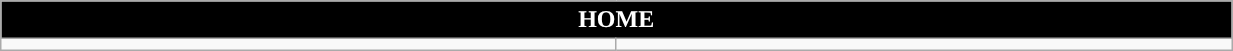<table class="wikitable collapsible collapsed" style="width:65%">
<tr>
<th colspan=6 ! style="color:white; background:black">HOME</th>
</tr>
<tr>
<td></td>
<td></td>
</tr>
</table>
